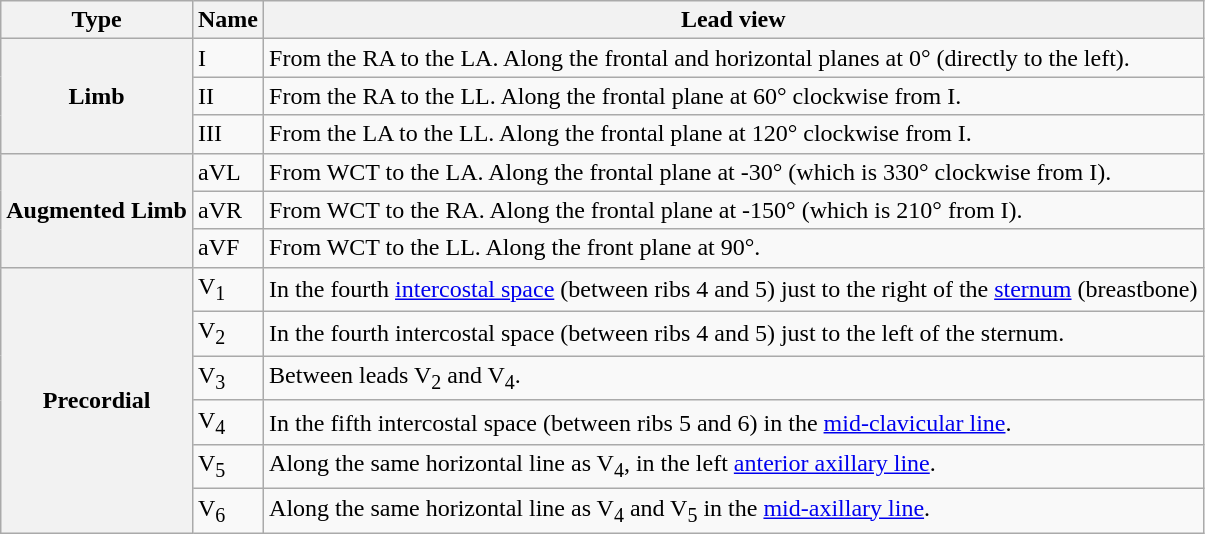<table class="wikitable collapsible">
<tr>
<th>Type</th>
<th>Name</th>
<th>Lead view</th>
</tr>
<tr>
<th rowspan=3>Limb</th>
<td>I</td>
<td>From the RA to the LA. Along the frontal and horizontal planes at 0° (directly to the left).</td>
</tr>
<tr>
<td>II</td>
<td>From the RA to the LL. Along the frontal plane at 60° clockwise from I.</td>
</tr>
<tr>
<td>III</td>
<td>From the LA to the LL. Along the frontal plane at 120° clockwise from I.</td>
</tr>
<tr>
<th rowspan=3>Augmented Limb</th>
<td>aVL</td>
<td>From WCT to the LA. Along the frontal plane at -30° (which is 330° clockwise from I).</td>
</tr>
<tr>
<td>aVR</td>
<td>From WCT to the RA. Along the frontal plane at -150° (which is 210° from I).</td>
</tr>
<tr>
<td>aVF</td>
<td>From WCT to the LL. Along the front plane at 90°.</td>
</tr>
<tr>
<th rowspan=6>Precordial</th>
<td>V<sub>1</sub></td>
<td>In the fourth <a href='#'>intercostal space</a> (between ribs 4 and 5) just to the right of the <a href='#'>sternum</a> (breastbone)</td>
</tr>
<tr>
<td>V<sub>2</sub></td>
<td>In the fourth intercostal space (between ribs 4 and 5) just to the left of the sternum.</td>
</tr>
<tr>
<td>V<sub>3</sub></td>
<td>Between leads V<sub>2</sub> and V<sub>4</sub>.</td>
</tr>
<tr>
<td>V<sub>4</sub></td>
<td>In the fifth intercostal space (between ribs 5 and 6) in the <a href='#'>mid-clavicular line</a>.</td>
</tr>
<tr>
<td>V<sub>5</sub></td>
<td>Along the same horizontal line as V<sub>4</sub>, in the left <a href='#'>anterior axillary line</a>.</td>
</tr>
<tr>
<td>V<sub>6</sub></td>
<td>Along the same horizontal line as V<sub>4</sub> and V<sub>5</sub> in the <a href='#'>mid-axillary line</a>.</td>
</tr>
</table>
